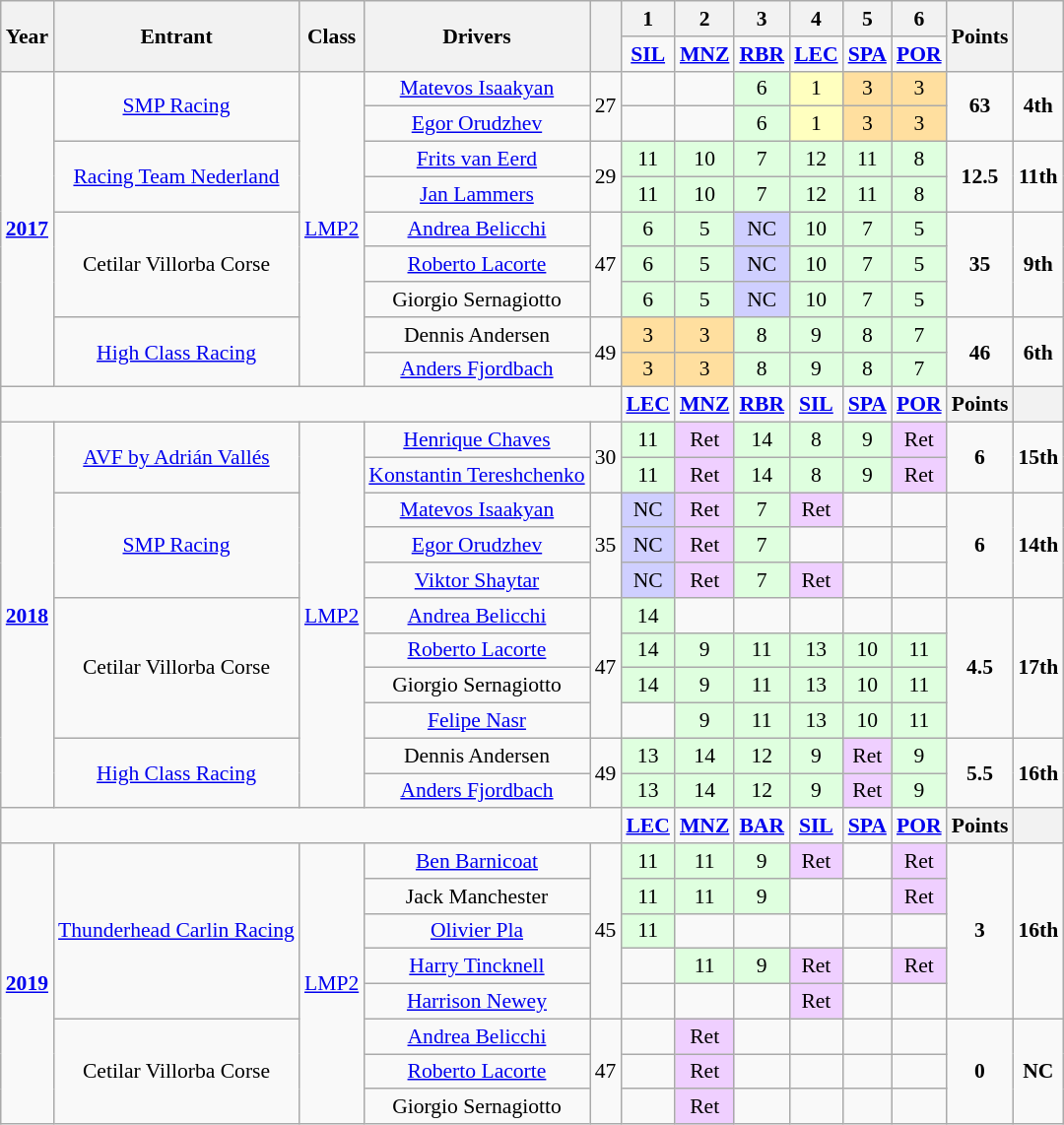<table class="wikitable" style="text-align:center; font-size:90%">
<tr>
<th rowspan="2">Year</th>
<th rowspan="2">Entrant</th>
<th rowspan="2">Class</th>
<th rowspan="2">Drivers</th>
<th rowspan="2"></th>
<th>1</th>
<th>2</th>
<th>3</th>
<th>4</th>
<th>5</th>
<th>6</th>
<th rowspan="2">Points</th>
<th rowspan="2"></th>
</tr>
<tr>
<td><a href='#'><strong>SIL</strong></a><br><strong></strong></td>
<td><a href='#'><strong>MNZ</strong></a><br><strong></strong></td>
<td><a href='#'><strong>RBR</strong></a><br><strong></strong></td>
<td><a href='#'><strong>LEC</strong></a><br><strong></strong></td>
<td><a href='#'><strong>SPA</strong></a><br><strong></strong></td>
<td><a href='#'><strong>POR</strong></a><br><strong></strong></td>
</tr>
<tr>
<td rowspan="9"><a href='#'><strong>2017</strong></a></td>
<td rowspan="2"> <a href='#'>SMP Racing</a></td>
<td rowspan="9"><a href='#'>LMP2</a></td>
<td> <a href='#'>Matevos Isaakyan</a></td>
<td rowspan="2">27</td>
<td></td>
<td></td>
<td style="background:#DFFFDF;">6</td>
<td style="background:#ffffbf;">1</td>
<td style="background:#ffdf9f;">3</td>
<td style="background:#ffdf9f;">3</td>
<td rowspan="2"><strong>63</strong></td>
<td rowspan="2"><strong>4th</strong></td>
</tr>
<tr>
<td> <a href='#'>Egor Orudzhev</a></td>
<td></td>
<td></td>
<td style="background:#DFFFDF;">6</td>
<td style="background:#ffffbf;">1</td>
<td style="background:#ffdf9f;">3</td>
<td style="background:#ffdf9f;">3</td>
</tr>
<tr>
<td rowspan="2"> <a href='#'>Racing Team Nederland</a></td>
<td> <a href='#'>Frits van Eerd</a></td>
<td rowspan="2">29</td>
<td style="background:#DFFFDF;">11</td>
<td style="background:#DFFFDF;">10</td>
<td style="background:#DFFFDF;">7</td>
<td style="background:#DFFFDF;">12</td>
<td style="background:#DFFFDF;">11</td>
<td style="background:#DFFFDF;">8</td>
<td rowspan="2"><strong>12.5</strong></td>
<td rowspan="2"><strong>11th</strong></td>
</tr>
<tr>
<td> <a href='#'>Jan Lammers</a></td>
<td style="background:#DFFFDF;">11</td>
<td style="background:#DFFFDF;">10</td>
<td style="background:#DFFFDF;">7</td>
<td style="background:#DFFFDF;">12</td>
<td style="background:#DFFFDF;">11</td>
<td style="background:#DFFFDF;">8</td>
</tr>
<tr>
<td rowspan="3"> Cetilar Villorba Corse</td>
<td> <a href='#'>Andrea Belicchi</a></td>
<td rowspan="3">47</td>
<td style="background:#DFFFDF;">6</td>
<td style="background:#DFFFDF;">5</td>
<td style="background:#cfcfff;">NC</td>
<td style="background:#DFFFDF;">10</td>
<td style="background:#DFFFDF;">7</td>
<td style="background:#DFFFDF;">5</td>
<td rowspan="3"><strong>35</strong></td>
<td rowspan="3"><strong>9th</strong></td>
</tr>
<tr>
<td> <a href='#'>Roberto Lacorte</a></td>
<td style="background:#DFFFDF;">6</td>
<td style="background:#DFFFDF;">5</td>
<td style="background:#cfcfff;">NC</td>
<td style="background:#DFFFDF;">10</td>
<td style="background:#DFFFDF;">7</td>
<td style="background:#DFFFDF;">5</td>
</tr>
<tr>
<td> Giorgio Sernagiotto</td>
<td style="background:#DFFFDF;">6</td>
<td style="background:#DFFFDF;">5</td>
<td style="background:#cfcfff;">NC</td>
<td style="background:#DFFFDF;">10</td>
<td style="background:#DFFFDF;">7</td>
<td style="background:#DFFFDF;">5</td>
</tr>
<tr>
<td rowspan="2"> <a href='#'>High Class Racing</a></td>
<td> Dennis Andersen</td>
<td rowspan="2">49</td>
<td style="background:#ffdf9f;">3</td>
<td style="background:#ffdf9f;">3</td>
<td style="background:#DFFFDF;">8</td>
<td style="background:#DFFFDF;">9</td>
<td style="background:#DFFFDF;">8</td>
<td style="background:#DFFFDF;">7</td>
<td rowspan="2"><strong>46</strong></td>
<td rowspan="2"><strong>6th</strong></td>
</tr>
<tr>
<td> <a href='#'>Anders Fjordbach</a></td>
<td style="background:#ffdf9f;">3</td>
<td style="background:#ffdf9f;">3</td>
<td style="background:#DFFFDF;">8</td>
<td style="background:#DFFFDF;">9</td>
<td style="background:#DFFFDF;">8</td>
<td style="background:#DFFFDF;">7</td>
</tr>
<tr>
<td colspan="5"></td>
<td><a href='#'><strong>LEC</strong></a><br><strong></strong></td>
<td><a href='#'><strong>MNZ</strong></a><br><strong></strong></td>
<td><a href='#'><strong>RBR</strong></a><br><strong></strong></td>
<td><a href='#'><strong>SIL</strong></a><br><strong></strong></td>
<td><a href='#'><strong>SPA</strong></a><br><strong></strong></td>
<td><a href='#'><strong>POR</strong></a><br><strong></strong></td>
<th>Points</th>
<th></th>
</tr>
<tr>
<td rowspan="11"><a href='#'><strong>2018</strong></a></td>
<td rowspan="2"> <a href='#'>AVF by Adrián Vallés</a></td>
<td rowspan="11"><a href='#'>LMP2</a></td>
<td> <a href='#'>Henrique Chaves</a></td>
<td rowspan="2">30</td>
<td style="background:#DFFFDF;">11</td>
<td style="background:#EFCFFF;">Ret</td>
<td style="background:#DFFFDF;">14</td>
<td style="background:#DFFFDF;">8</td>
<td style="background:#DFFFDF;">9</td>
<td style="background:#EFCFFF;">Ret</td>
<td rowspan="2"><strong>6</strong></td>
<td rowspan="2"><strong>15th</strong></td>
</tr>
<tr>
<td> <a href='#'>Konstantin Tereshchenko</a></td>
<td style="background:#DFFFDF;">11</td>
<td style="background:#EFCFFF;">Ret</td>
<td style="background:#DFFFDF;">14</td>
<td style="background:#DFFFDF;">8</td>
<td style="background:#DFFFDF;">9</td>
<td style="background:#EFCFFF;">Ret</td>
</tr>
<tr>
<td rowspan="3"> <a href='#'>SMP Racing</a></td>
<td> <a href='#'>Matevos Isaakyan</a></td>
<td rowspan="3">35</td>
<td style="background:#cfcfff;">NC</td>
<td style="background:#EFCFFF;">Ret</td>
<td style="background:#DFFFDF;">7</td>
<td style="background:#EFCFFF;">Ret</td>
<td></td>
<td></td>
<td rowspan="3"><strong>6</strong></td>
<td rowspan="3"><strong>14th</strong></td>
</tr>
<tr>
<td> <a href='#'>Egor Orudzhev</a></td>
<td style="background:#cfcfff;">NC</td>
<td style="background:#EFCFFF;">Ret</td>
<td style="background:#DFFFDF;">7</td>
<td></td>
<td></td>
<td></td>
</tr>
<tr>
<td> <a href='#'>Viktor Shaytar</a></td>
<td style="background:#cfcfff;">NC</td>
<td style="background:#EFCFFF;">Ret</td>
<td style="background:#DFFFDF;">7</td>
<td style="background:#EFCFFF;">Ret</td>
<td></td>
<td></td>
</tr>
<tr>
<td rowspan="4"> Cetilar Villorba Corse</td>
<td> <a href='#'>Andrea Belicchi</a></td>
<td rowspan="4">47</td>
<td style="background:#DFFFDF;">14</td>
<td></td>
<td></td>
<td></td>
<td></td>
<td></td>
<td rowspan="4"><strong>4.5</strong></td>
<td rowspan="4"><strong>17th</strong></td>
</tr>
<tr>
<td> <a href='#'>Roberto Lacorte</a></td>
<td style="background:#DFFFDF;">14</td>
<td style="background:#DFFFDF;">9</td>
<td style="background:#DFFFDF;">11</td>
<td style="background:#DFFFDF;">13</td>
<td style="background:#DFFFDF;">10</td>
<td style="background:#DFFFDF;">11</td>
</tr>
<tr>
<td> Giorgio Sernagiotto</td>
<td style="background:#DFFFDF;">14</td>
<td style="background:#DFFFDF;">9</td>
<td style="background:#DFFFDF;">11</td>
<td style="background:#DFFFDF;">13</td>
<td style="background:#DFFFDF;">10</td>
<td style="background:#DFFFDF;">11</td>
</tr>
<tr>
<td> <a href='#'>Felipe Nasr</a></td>
<td></td>
<td style="background:#DFFFDF;">9</td>
<td style="background:#DFFFDF;">11</td>
<td style="background:#DFFFDF;">13</td>
<td style="background:#DFFFDF;">10</td>
<td style="background:#DFFFDF;">11</td>
</tr>
<tr>
<td rowspan="2"> <a href='#'>High Class Racing</a></td>
<td> Dennis Andersen</td>
<td rowspan="2">49</td>
<td style="background:#DFFFDF;">13</td>
<td style="background:#DFFFDF;">14</td>
<td style="background:#DFFFDF;">12</td>
<td style="background:#DFFFDF;">9</td>
<td style="background:#EFCFFF;">Ret</td>
<td style="background:#DFFFDF;">9</td>
<td rowspan="2"><strong>5.5</strong></td>
<td rowspan="2"><strong>16th</strong></td>
</tr>
<tr>
<td> <a href='#'>Anders Fjordbach</a></td>
<td style="background:#DFFFDF;">13</td>
<td style="background:#DFFFDF;">14</td>
<td style="background:#DFFFDF;">12</td>
<td style="background:#DFFFDF;">9</td>
<td style="background:#EFCFFF;">Ret</td>
<td style="background:#DFFFDF;">9</td>
</tr>
<tr>
<td colspan="5"></td>
<td><a href='#'><strong>LEC</strong></a><br><strong></strong></td>
<td><a href='#'><strong>MNZ</strong></a><br><strong></strong></td>
<td><a href='#'><strong>BAR</strong></a><br><strong></strong></td>
<td><a href='#'><strong>SIL</strong></a><br><strong></strong></td>
<td><a href='#'><strong>SPA</strong></a><br><strong></strong></td>
<td><a href='#'><strong>POR</strong></a><br><strong></strong></td>
<th>Points</th>
<th></th>
</tr>
<tr>
<td rowspan="8"><strong><a href='#'>2019</a></strong></td>
<td rowspan="5"> <a href='#'>Thunderhead Carlin Racing</a></td>
<td rowspan="8"><a href='#'>LMP2</a></td>
<td> <a href='#'>Ben Barnicoat</a></td>
<td rowspan="5">45</td>
<td style="background:#DFFFDF;">11</td>
<td style="background:#DFFFDF;">11</td>
<td style="background:#DFFFDF;">9</td>
<td style="background:#EFCFFF;">Ret</td>
<td></td>
<td style="background:#EFCFFF;">Ret</td>
<td rowspan="5"><strong>3</strong></td>
<td rowspan="5"><strong>16th</strong></td>
</tr>
<tr>
<td> Jack Manchester</td>
<td style="background:#DFFFDF;">11</td>
<td style="background:#DFFFDF;">11</td>
<td style="background:#DFFFDF;">9</td>
<td></td>
<td></td>
<td style="background:#EFCFFF;">Ret</td>
</tr>
<tr>
<td> <a href='#'>Olivier Pla</a></td>
<td style="background:#DFFFDF;">11</td>
<td></td>
<td></td>
<td></td>
<td></td>
<td></td>
</tr>
<tr>
<td> <a href='#'>Harry Tincknell</a></td>
<td></td>
<td style="background:#DFFFDF;">11</td>
<td style="background:#DFFFDF;">9</td>
<td style="background:#EFCFFF;">Ret</td>
<td></td>
<td style="background:#EFCFFF;">Ret</td>
</tr>
<tr>
<td> <a href='#'>Harrison Newey</a></td>
<td></td>
<td></td>
<td></td>
<td style="background:#EFCFFF;">Ret</td>
<td></td>
<td></td>
</tr>
<tr>
<td rowspan="3"> Cetilar Villorba Corse</td>
<td> <a href='#'>Andrea Belicchi</a></td>
<td rowspan="3">47</td>
<td></td>
<td style="background:#EFCFFF;">Ret</td>
<td></td>
<td></td>
<td></td>
<td></td>
<td rowspan="3"><strong>0</strong></td>
<td rowspan="3"><strong>NC</strong></td>
</tr>
<tr>
<td> <a href='#'>Roberto Lacorte</a></td>
<td></td>
<td style="background:#EFCFFF;">Ret</td>
<td></td>
<td></td>
<td></td>
<td></td>
</tr>
<tr>
<td> Giorgio Sernagiotto</td>
<td></td>
<td style="background:#EFCFFF;">Ret</td>
<td></td>
<td></td>
<td></td>
<td></td>
</tr>
</table>
